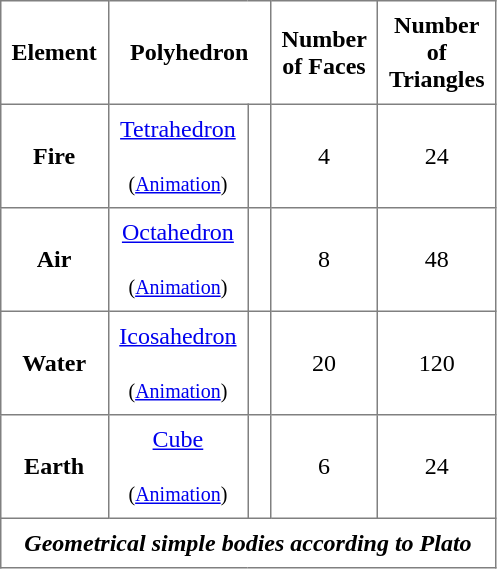<table border="1" cellpadding="7" style="float:right; margin-left:20px; margin-right:5px; width:280px; text-align:center; border-collapse: collapse">
<tr>
<th>Element</th>
<th colspan=2>Polyhedron</th>
<th>Number of Faces</th>
<th>Number of Triangles</th>
</tr>
<tr>
<td><strong>Fire</strong></td>
<td><a href='#'>Tetrahedron</a><br><br><small>(<a href='#'>Animation</a>)</small></td>
<td></td>
<td>4</td>
<td>24</td>
</tr>
<tr>
<td><strong>Air</strong></td>
<td><a href='#'>Octahedron</a><br><br><small>(<a href='#'>Animation</a>)</small></td>
<td></td>
<td>8</td>
<td>48</td>
</tr>
<tr>
<td><strong>Water</strong></td>
<td><a href='#'>Icosahedron</a><br><br><small>(<a href='#'>Animation</a>)</small></td>
<td></td>
<td>20</td>
<td>120</td>
</tr>
<tr>
<td><strong>Earth</strong></td>
<td><a href='#'>Cube</a><br><br><small>(<a href='#'>Animation</a>)</small></td>
<td></td>
<td>6</td>
<td>24</td>
</tr>
<tr>
<td colspan=5><strong><em>Geometrical simple bodies according to Plato</em></strong></td>
</tr>
</table>
